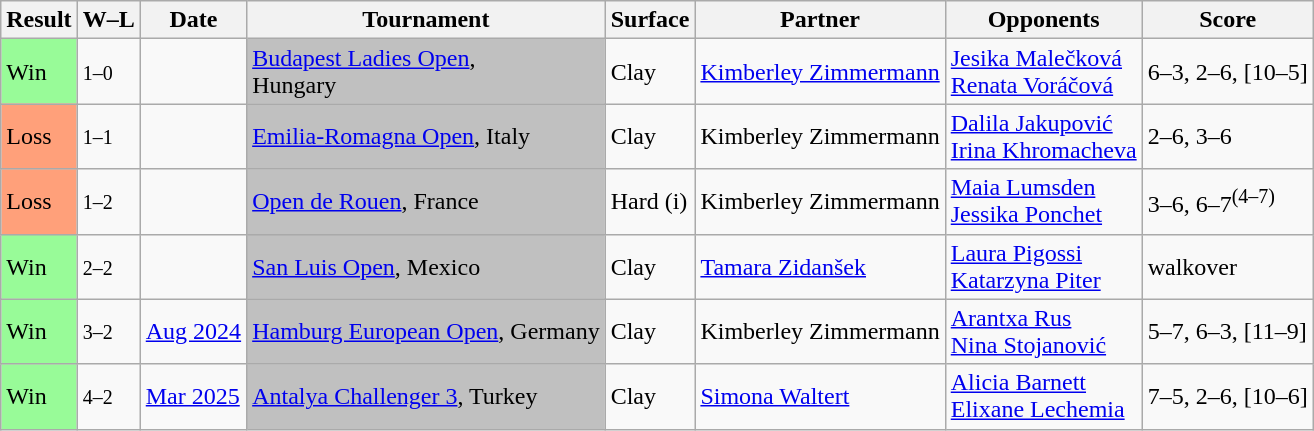<table class="sortable wikitable">
<tr>
<th>Result</th>
<th class="unsortable">W–L</th>
<th>Date</th>
<th>Tournament</th>
<th>Surface</th>
<th>Partner</th>
<th>Opponents</th>
<th class="unsortable">Score</th>
</tr>
<tr>
<td style="background:#98fb98;">Win</td>
<td><small>1–0</small></td>
<td><a href='#'></a></td>
<td bgcolor=silver><a href='#'>Budapest Ladies Open</a>, <br>Hungary</td>
<td>Clay</td>
<td> <a href='#'>Kimberley Zimmermann</a></td>
<td> <a href='#'>Jesika Malečková</a> <br>  <a href='#'>Renata Voráčová</a></td>
<td>6–3, 2–6, [10–5]</td>
</tr>
<tr>
<td style="background:#ffa07a;">Loss</td>
<td><small>1–1</small></td>
<td><a href='#'></a></td>
<td bgcolor=silver><a href='#'>Emilia-Romagna Open</a>, Italy</td>
<td>Clay</td>
<td> Kimberley Zimmermann</td>
<td> <a href='#'>Dalila Jakupović</a> <br>  <a href='#'>Irina Khromacheva</a></td>
<td>2–6, 3–6</td>
</tr>
<tr>
<td style="background:#ffa07a;">Loss</td>
<td><small>1–2</small></td>
<td><a href='#'></a></td>
<td bgcolor=silver><a href='#'>Open de Rouen</a>, France</td>
<td>Hard (i)</td>
<td> Kimberley Zimmermann</td>
<td> <a href='#'>Maia Lumsden</a> <br>  <a href='#'>Jessika Ponchet</a></td>
<td>3–6, 6–7<sup>(4–7)</sup></td>
</tr>
<tr>
<td style="background:#98fb98;">Win</td>
<td><small>2–2</small></td>
<td><a href='#'></a></td>
<td bgcolor=silver><a href='#'>San Luis Open</a>, Mexico</td>
<td>Clay</td>
<td> <a href='#'>Tamara Zidanšek</a></td>
<td> <a href='#'>Laura Pigossi</a> <br>  <a href='#'>Katarzyna Piter</a></td>
<td>walkover</td>
</tr>
<tr>
<td style="background:#98fb98;">Win</td>
<td><small>3–2</small></td>
<td><a href='#'>Aug 2024</a></td>
<td bgcolor=silver><a href='#'>Hamburg European Open</a>, Germany</td>
<td>Clay</td>
<td> Kimberley Zimmermann</td>
<td> <a href='#'>Arantxa Rus</a> <br>  <a href='#'>Nina Stojanović</a></td>
<td>5–7, 6–3, [11–9]</td>
</tr>
<tr>
<td style="background:#98fb98;">Win</td>
<td><small>4–2</small></td>
<td><a href='#'>Mar 2025</a></td>
<td bgcolor=silver><a href='#'>Antalya Challenger 3</a>, Turkey</td>
<td>Clay</td>
<td> <a href='#'>Simona Waltert</a></td>
<td> <a href='#'>Alicia Barnett</a> <br>  <a href='#'>Elixane Lechemia</a></td>
<td>7–5, 2–6, [10–6]</td>
</tr>
</table>
